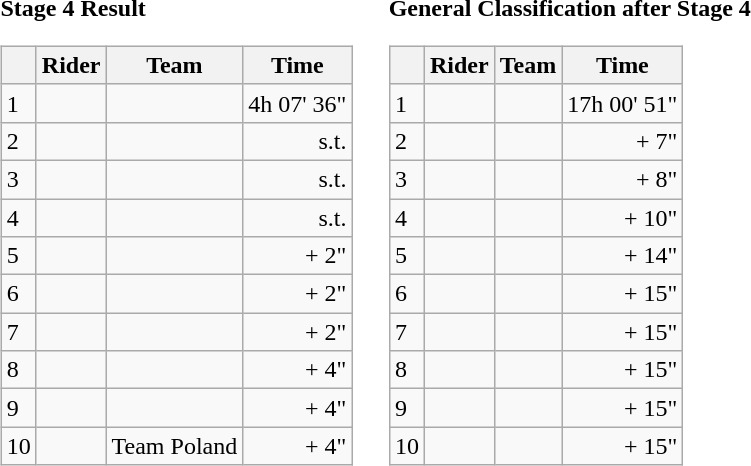<table>
<tr>
<td><strong>Stage 4 Result</strong><br><table class="wikitable">
<tr>
<th></th>
<th>Rider</th>
<th>Team</th>
<th>Time</th>
</tr>
<tr>
<td>1</td>
<td></td>
<td></td>
<td align="right">4h 07' 36"</td>
</tr>
<tr>
<td>2</td>
<td></td>
<td></td>
<td align="right">s.t.</td>
</tr>
<tr>
<td>3</td>
<td></td>
<td></td>
<td align="right">s.t.</td>
</tr>
<tr>
<td>4</td>
<td></td>
<td></td>
<td align="right">s.t.</td>
</tr>
<tr>
<td>5</td>
<td></td>
<td></td>
<td align="right">+ 2"</td>
</tr>
<tr>
<td>6</td>
<td></td>
<td></td>
<td align="right">+ 2"</td>
</tr>
<tr>
<td>7</td>
<td></td>
<td></td>
<td align="right">+ 2"</td>
</tr>
<tr>
<td>8</td>
<td></td>
<td></td>
<td align="right">+ 4"</td>
</tr>
<tr>
<td>9</td>
<td></td>
<td></td>
<td align="right">+ 4"</td>
</tr>
<tr>
<td>10</td>
<td></td>
<td>Team Poland</td>
<td align="right">+ 4"</td>
</tr>
</table>
</td>
<td></td>
<td><strong>General Classification after Stage 4</strong><br><table class="wikitable">
<tr>
<th></th>
<th>Rider</th>
<th>Team</th>
<th>Time</th>
</tr>
<tr>
<td>1</td>
<td> </td>
<td></td>
<td align="right">17h 00' 51"</td>
</tr>
<tr>
<td>2</td>
<td></td>
<td></td>
<td align="right">+ 7"</td>
</tr>
<tr>
<td>3</td>
<td></td>
<td></td>
<td align="right">+ 8"</td>
</tr>
<tr>
<td>4</td>
<td></td>
<td></td>
<td align="right">+ 10"</td>
</tr>
<tr>
<td>5</td>
<td></td>
<td></td>
<td align="right">+ 14"</td>
</tr>
<tr>
<td>6</td>
<td></td>
<td></td>
<td align="right">+ 15"</td>
</tr>
<tr>
<td>7</td>
<td></td>
<td></td>
<td align="right">+ 15"</td>
</tr>
<tr>
<td>8</td>
<td></td>
<td></td>
<td align="right">+ 15"</td>
</tr>
<tr>
<td>9</td>
<td></td>
<td></td>
<td align="right">+ 15"</td>
</tr>
<tr>
<td>10</td>
<td></td>
<td></td>
<td align="right">+ 15"</td>
</tr>
</table>
</td>
</tr>
</table>
